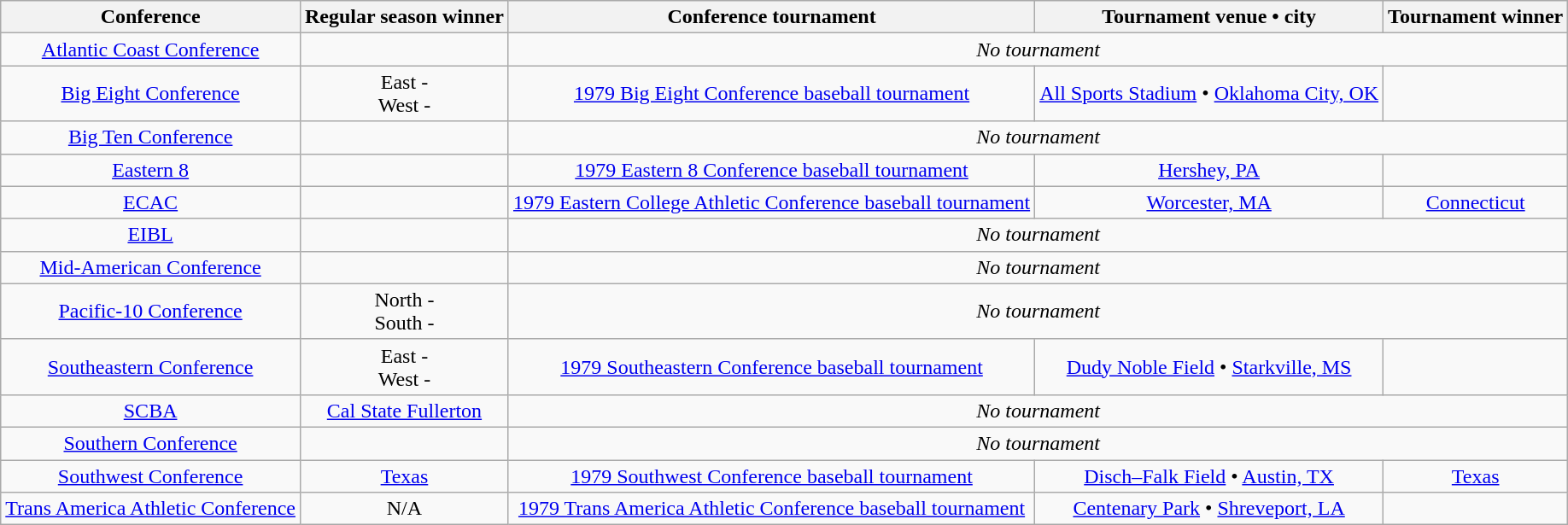<table class="wikitable" style="text-align:center;">
<tr>
<th>Conference</th>
<th>Regular season winner</th>
<th>Conference tournament</th>
<th>Tournament venue • city</th>
<th>Tournament winner</th>
</tr>
<tr>
<td><a href='#'>Atlantic Coast Conference</a></td>
<td></td>
<td colspan=3><em>No tournament</em></td>
</tr>
<tr>
<td><a href='#'>Big Eight Conference</a></td>
<td>East - <br>West - </td>
<td><a href='#'>1979 Big Eight Conference baseball tournament</a></td>
<td><a href='#'>All Sports Stadium</a> • <a href='#'>Oklahoma City, OK</a></td>
<td></td>
</tr>
<tr>
<td><a href='#'>Big Ten Conference</a></td>
<td></td>
<td colspan=3><em>No tournament</em></td>
</tr>
<tr>
<td><a href='#'>Eastern 8</a></td>
<td></td>
<td><a href='#'>1979 Eastern 8 Conference baseball tournament</a></td>
<td><a href='#'>Hershey, PA</a></td>
<td></td>
</tr>
<tr>
<td><a href='#'>ECAC</a></td>
<td></td>
<td><a href='#'>1979 Eastern College Athletic Conference baseball tournament</a></td>
<td><a href='#'>Worcester, MA</a></td>
<td><a href='#'>Connecticut</a></td>
</tr>
<tr>
<td><a href='#'>EIBL</a></td>
<td></td>
<td colspan=3><em>No tournament</em></td>
</tr>
<tr>
<td><a href='#'>Mid-American Conference</a></td>
<td></td>
<td colspan=3><em>No tournament</em></td>
</tr>
<tr>
<td><a href='#'>Pacific-10 Conference</a></td>
<td>North - <br>South - </td>
<td colspan=3><em>No tournament</em></td>
</tr>
<tr>
<td><a href='#'>Southeastern Conference</a></td>
<td>East - <br>West - </td>
<td><a href='#'>1979 Southeastern Conference baseball tournament</a></td>
<td><a href='#'>Dudy Noble Field</a> • <a href='#'>Starkville, MS</a></td>
<td></td>
</tr>
<tr>
<td><a href='#'>SCBA</a></td>
<td><a href='#'>Cal State Fullerton</a></td>
<td colspan=3><em>No tournament</em></td>
</tr>
<tr>
<td><a href='#'>Southern Conference</a></td>
<td></td>
<td colspan=3><em>No tournament</em></td>
</tr>
<tr>
<td><a href='#'>Southwest Conference</a></td>
<td><a href='#'>Texas</a></td>
<td><a href='#'>1979 Southwest Conference baseball tournament</a></td>
<td><a href='#'>Disch–Falk Field</a> • <a href='#'>Austin, TX</a></td>
<td><a href='#'>Texas</a></td>
</tr>
<tr>
<td><a href='#'>Trans America Athletic Conference</a></td>
<td>N/A</td>
<td><a href='#'>1979 Trans America Athletic Conference baseball tournament</a></td>
<td><a href='#'>Centenary Park</a> • <a href='#'>Shreveport, LA</a></td>
<td></td>
</tr>
</table>
